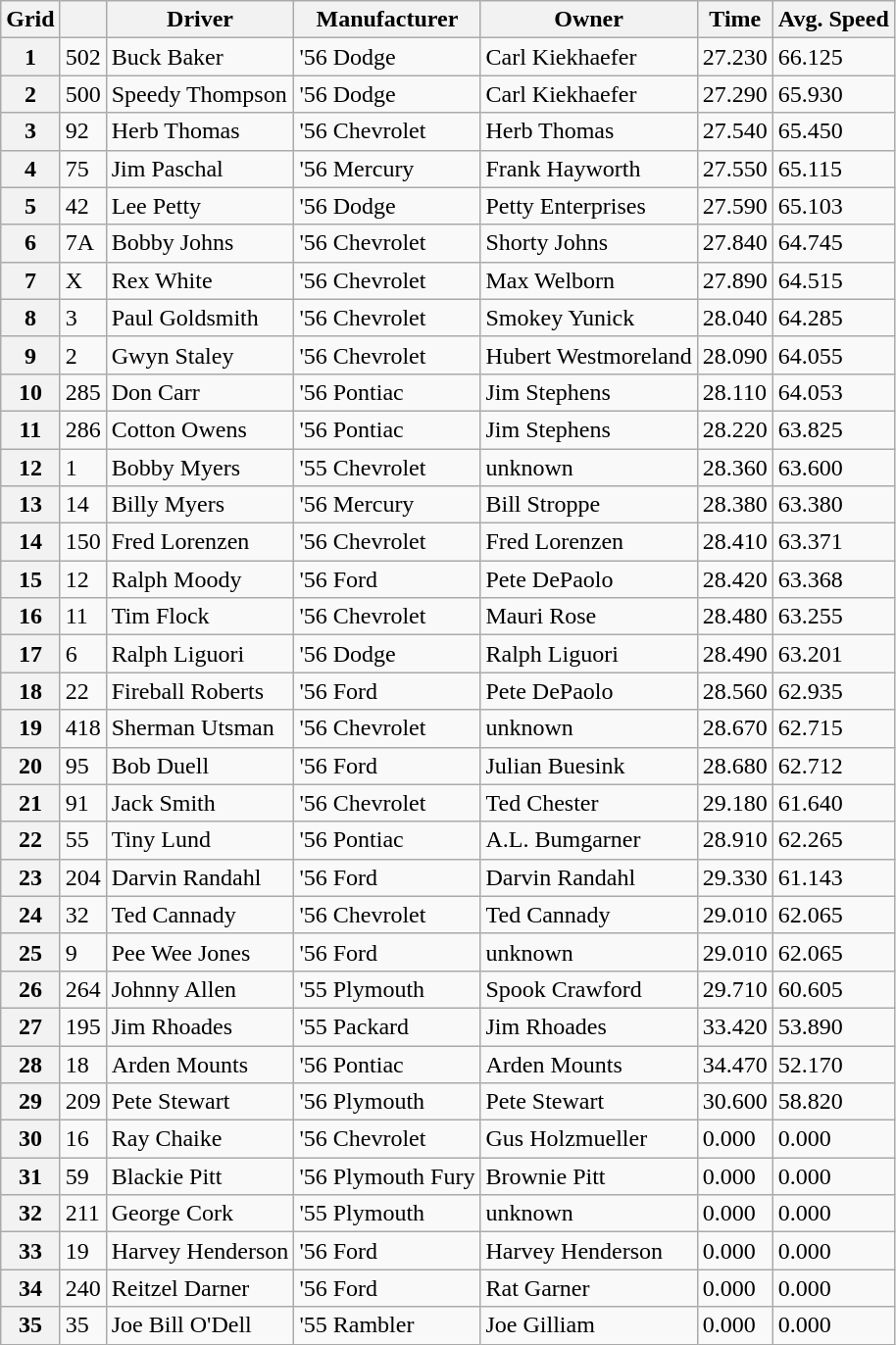<table class="wikitable">
<tr>
<th>Grid</th>
<th></th>
<th>Driver</th>
<th>Manufacturer</th>
<th>Owner</th>
<th>Time</th>
<th>Avg. Speed</th>
</tr>
<tr>
<th>1</th>
<td>502</td>
<td>Buck Baker</td>
<td>'56 Dodge</td>
<td>Carl Kiekhaefer</td>
<td>27.230</td>
<td>66.125</td>
</tr>
<tr>
<th>2</th>
<td>500</td>
<td>Speedy Thompson</td>
<td>'56 Dodge</td>
<td>Carl Kiekhaefer</td>
<td>27.290</td>
<td>65.930</td>
</tr>
<tr>
<th>3</th>
<td>92</td>
<td>Herb Thomas</td>
<td>'56 Chevrolet</td>
<td>Herb Thomas</td>
<td>27.540</td>
<td>65.450</td>
</tr>
<tr>
<th>4</th>
<td>75</td>
<td>Jim Paschal</td>
<td>'56 Mercury</td>
<td>Frank Hayworth</td>
<td>27.550</td>
<td>65.115</td>
</tr>
<tr>
<th>5</th>
<td>42</td>
<td>Lee Petty</td>
<td>'56 Dodge</td>
<td>Petty Enterprises</td>
<td>27.590</td>
<td>65.103</td>
</tr>
<tr>
<th>6</th>
<td>7A</td>
<td>Bobby Johns</td>
<td>'56 Chevrolet</td>
<td>Shorty Johns</td>
<td>27.840</td>
<td>64.745</td>
</tr>
<tr>
<th>7</th>
<td>X</td>
<td>Rex White</td>
<td>'56 Chevrolet</td>
<td>Max Welborn</td>
<td>27.890</td>
<td>64.515</td>
</tr>
<tr>
<th>8</th>
<td>3</td>
<td>Paul Goldsmith</td>
<td>'56 Chevrolet</td>
<td>Smokey Yunick</td>
<td>28.040</td>
<td>64.285</td>
</tr>
<tr>
<th>9</th>
<td>2</td>
<td>Gwyn Staley</td>
<td>'56 Chevrolet</td>
<td>Hubert Westmoreland</td>
<td>28.090</td>
<td>64.055</td>
</tr>
<tr>
<th>10</th>
<td>285</td>
<td>Don Carr</td>
<td>'56 Pontiac</td>
<td>Jim Stephens</td>
<td>28.110</td>
<td>64.053</td>
</tr>
<tr>
<th>11</th>
<td>286</td>
<td>Cotton Owens</td>
<td>'56 Pontiac</td>
<td>Jim Stephens</td>
<td>28.220</td>
<td>63.825</td>
</tr>
<tr>
<th>12</th>
<td>1</td>
<td>Bobby Myers</td>
<td>'55 Chevrolet</td>
<td>unknown</td>
<td>28.360</td>
<td>63.600</td>
</tr>
<tr>
<th>13</th>
<td>14</td>
<td>Billy Myers</td>
<td>'56 Mercury</td>
<td>Bill Stroppe</td>
<td>28.380</td>
<td>63.380</td>
</tr>
<tr>
<th>14</th>
<td>150</td>
<td>Fred Lorenzen</td>
<td>'56 Chevrolet</td>
<td>Fred Lorenzen</td>
<td>28.410</td>
<td>63.371</td>
</tr>
<tr>
<th>15</th>
<td>12</td>
<td>Ralph Moody</td>
<td>'56 Ford</td>
<td>Pete DePaolo</td>
<td>28.420</td>
<td>63.368</td>
</tr>
<tr>
<th>16</th>
<td>11</td>
<td>Tim Flock</td>
<td>'56 Chevrolet</td>
<td>Mauri Rose</td>
<td>28.480</td>
<td>63.255</td>
</tr>
<tr>
<th>17</th>
<td>6</td>
<td>Ralph Liguori</td>
<td>'56 Dodge</td>
<td>Ralph Liguori</td>
<td>28.490</td>
<td>63.201</td>
</tr>
<tr>
<th>18</th>
<td>22</td>
<td>Fireball Roberts</td>
<td>'56 Ford</td>
<td>Pete DePaolo</td>
<td>28.560</td>
<td>62.935</td>
</tr>
<tr>
<th>19</th>
<td>418</td>
<td>Sherman Utsman</td>
<td>'56 Chevrolet</td>
<td>unknown</td>
<td>28.670</td>
<td>62.715</td>
</tr>
<tr>
<th>20</th>
<td>95</td>
<td>Bob Duell</td>
<td>'56 Ford</td>
<td>Julian Buesink</td>
<td>28.680</td>
<td>62.712</td>
</tr>
<tr>
<th>21</th>
<td>91</td>
<td>Jack Smith</td>
<td>'56 Chevrolet</td>
<td>Ted Chester</td>
<td>29.180</td>
<td>61.640</td>
</tr>
<tr>
<th>22</th>
<td>55</td>
<td>Tiny Lund</td>
<td>'56 Pontiac</td>
<td>A.L. Bumgarner</td>
<td>28.910</td>
<td>62.265</td>
</tr>
<tr>
<th>23</th>
<td>204</td>
<td>Darvin Randahl</td>
<td>'56 Ford</td>
<td>Darvin Randahl</td>
<td>29.330</td>
<td>61.143</td>
</tr>
<tr>
<th>24</th>
<td>32</td>
<td>Ted Cannady</td>
<td>'56 Chevrolet</td>
<td>Ted Cannady</td>
<td>29.010</td>
<td>62.065</td>
</tr>
<tr>
<th>25</th>
<td>9</td>
<td>Pee Wee Jones</td>
<td>'56 Ford</td>
<td>unknown</td>
<td>29.010</td>
<td>62.065</td>
</tr>
<tr>
<th>26</th>
<td>264</td>
<td>Johnny Allen</td>
<td>'55 Plymouth</td>
<td>Spook Crawford</td>
<td>29.710</td>
<td>60.605</td>
</tr>
<tr>
<th>27</th>
<td>195</td>
<td>Jim Rhoades</td>
<td>'55 Packard</td>
<td>Jim Rhoades</td>
<td>33.420</td>
<td>53.890</td>
</tr>
<tr>
<th>28</th>
<td>18</td>
<td>Arden Mounts</td>
<td>'56 Pontiac</td>
<td>Arden Mounts</td>
<td>34.470</td>
<td>52.170</td>
</tr>
<tr>
<th>29</th>
<td>209</td>
<td>Pete Stewart</td>
<td>'56 Plymouth</td>
<td>Pete Stewart</td>
<td>30.600</td>
<td>58.820</td>
</tr>
<tr>
<th>30</th>
<td>16</td>
<td>Ray Chaike</td>
<td>'56 Chevrolet</td>
<td>Gus Holzmueller</td>
<td>0.000</td>
<td>0.000</td>
</tr>
<tr>
<th>31</th>
<td>59</td>
<td>Blackie Pitt</td>
<td>'56 Plymouth Fury</td>
<td>Brownie Pitt</td>
<td>0.000</td>
<td>0.000</td>
</tr>
<tr>
<th>32</th>
<td>211</td>
<td>George Cork</td>
<td>'55 Plymouth</td>
<td>unknown</td>
<td>0.000</td>
<td>0.000</td>
</tr>
<tr>
<th>33</th>
<td>19</td>
<td>Harvey Henderson</td>
<td>'56 Ford</td>
<td>Harvey Henderson</td>
<td>0.000</td>
<td>0.000</td>
</tr>
<tr>
<th>34</th>
<td>240</td>
<td>Reitzel Darner</td>
<td>'56 Ford</td>
<td>Rat Garner</td>
<td>0.000</td>
<td>0.000</td>
</tr>
<tr>
<th>35</th>
<td>35</td>
<td>Joe Bill O'Dell</td>
<td>'55 Rambler</td>
<td>Joe Gilliam</td>
<td>0.000</td>
<td>0.000</td>
</tr>
</table>
